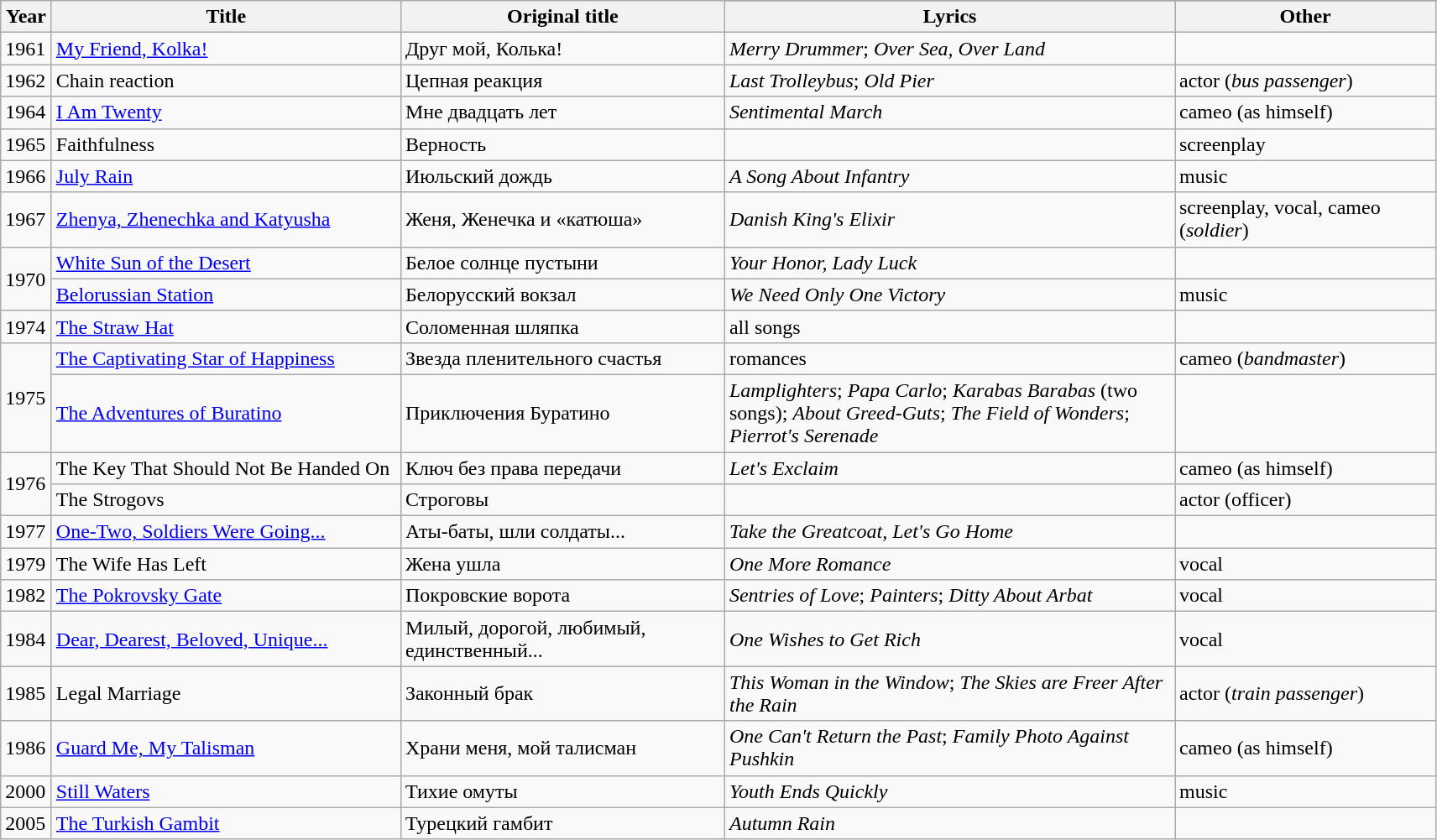<table class="wikitable" style="margin-right: 0;">
<tr>
<th rowspan="2" width="33">Year</th>
<th rowspan="2" width="270">Title</th>
<th rowspan="2" width="250">Original title</th>
</tr>
<tr>
<th width="350">Lyrics</th>
<th width="200">Other</th>
</tr>
<tr>
<td>1961</td>
<td><a href='#'>My Friend, Kolka!</a></td>
<td>Друг мой, Колька!</td>
<td><em>Merry Drummer</em>; <em>Over Sea, Over Land</em></td>
<td></td>
</tr>
<tr>
<td>1962</td>
<td>Chain reaction</td>
<td>Цепная реакция</td>
<td><em>Last Trolleybus</em>; <em>Old Pier</em></td>
<td>actor (<em>bus passenger</em>)</td>
</tr>
<tr>
<td>1964</td>
<td><a href='#'>I Am Twenty</a></td>
<td>Мне двадцать лет</td>
<td><em>Sentimental March</em></td>
<td>cameo (as himself)</td>
</tr>
<tr>
<td>1965</td>
<td>Faithfulness</td>
<td>Верность</td>
<td></td>
<td>screenplay</td>
</tr>
<tr>
<td>1966</td>
<td><a href='#'>July Rain</a></td>
<td>Июльский дождь</td>
<td><em>A Song About Infantry</em></td>
<td>music</td>
</tr>
<tr>
<td>1967</td>
<td><a href='#'>Zhenya, Zhenechka and Katyusha</a></td>
<td>Женя, Женечка и «катюша»</td>
<td><em>Danish King's Elixir</em></td>
<td>screenplay, vocal, cameo (<em>soldier</em>)</td>
</tr>
<tr>
<td rowspan="2">1970</td>
<td><a href='#'>White Sun of the Desert</a></td>
<td>Белое солнце пустыни</td>
<td><em>Your Honor, Lady Luck</em></td>
<td></td>
</tr>
<tr>
<td><a href='#'>Belorussian Station</a></td>
<td>Белорусский вокзал</td>
<td><em>We Need Only One Victory</em></td>
<td>music</td>
</tr>
<tr>
<td>1974</td>
<td><a href='#'>The Straw Hat</a></td>
<td>Соломенная шляпка</td>
<td>all songs</td>
<td></td>
</tr>
<tr>
<td rowspan="2">1975</td>
<td><a href='#'>The Captivating Star of Happiness</a></td>
<td>Звезда пленительного счастья</td>
<td>romances</td>
<td>cameo (<em>bandmaster</em>)</td>
</tr>
<tr>
<td><a href='#'>The Adventures of Buratino</a></td>
<td>Приключения Буратино</td>
<td><em>Lamplighters</em>; <em>Papa Carlo</em>; <em>Karabas Barabas</em> (two songs); <em>About Greed-Guts</em>; <em>The Field of Wonders</em>; <em>Pierrot's Serenade</em></td>
<td></td>
</tr>
<tr>
<td rowspan="2">1976</td>
<td>The Key That Should Not Be Handed On</td>
<td>Ключ без права передачи</td>
<td><em>Let's Exclaim</em></td>
<td>cameo (as himself)</td>
</tr>
<tr>
<td>The Strogovs</td>
<td>Строговы</td>
<td></td>
<td>actor (officer)</td>
</tr>
<tr>
<td>1977</td>
<td><a href='#'>One-Two, Soldiers Were Going...</a></td>
<td>Аты-баты, шли солдаты...</td>
<td><em>Take the Greatcoat, Let's Go Home</em></td>
<td></td>
</tr>
<tr>
<td>1979</td>
<td>The Wife Has Left</td>
<td>Жена ушла</td>
<td><em>One More Romance</em></td>
<td>vocal</td>
</tr>
<tr>
<td>1982</td>
<td><a href='#'>The Pokrovsky Gate</a></td>
<td>Покровские ворота</td>
<td><em>Sentries of Love</em>; <em>Painters</em>; <em>Ditty About Arbat</em></td>
<td>vocal</td>
</tr>
<tr>
<td>1984</td>
<td><a href='#'>Dear, Dearest, Beloved, Unique...</a></td>
<td>Милый, дорогой, любимый, единственный...</td>
<td><em>One Wishes to Get Rich</em></td>
<td>vocal</td>
</tr>
<tr>
<td>1985</td>
<td>Legal Marriage</td>
<td>Законный брак</td>
<td><em>This Woman in the Window</em>; <em>The Skies are Freer After the Rain</em></td>
<td>actor (<em>train passenger</em>)</td>
</tr>
<tr>
<td>1986</td>
<td><a href='#'>Guard Me, My Talisman</a></td>
<td>Храни меня, мой талисман</td>
<td><em>One Can't Return the Past</em>; <em>Family Photo Against Pushkin</em></td>
<td>cameo (as himself)</td>
</tr>
<tr>
<td>2000</td>
<td><a href='#'>Still Waters</a></td>
<td>Тихие омуты</td>
<td><em>Youth Ends Quickly</em></td>
<td>music</td>
</tr>
<tr>
<td>2005</td>
<td><a href='#'>The Turkish Gambit</a></td>
<td>Турецкий гамбит</td>
<td><em>Autumn Rain</em></td>
<td></td>
</tr>
</table>
